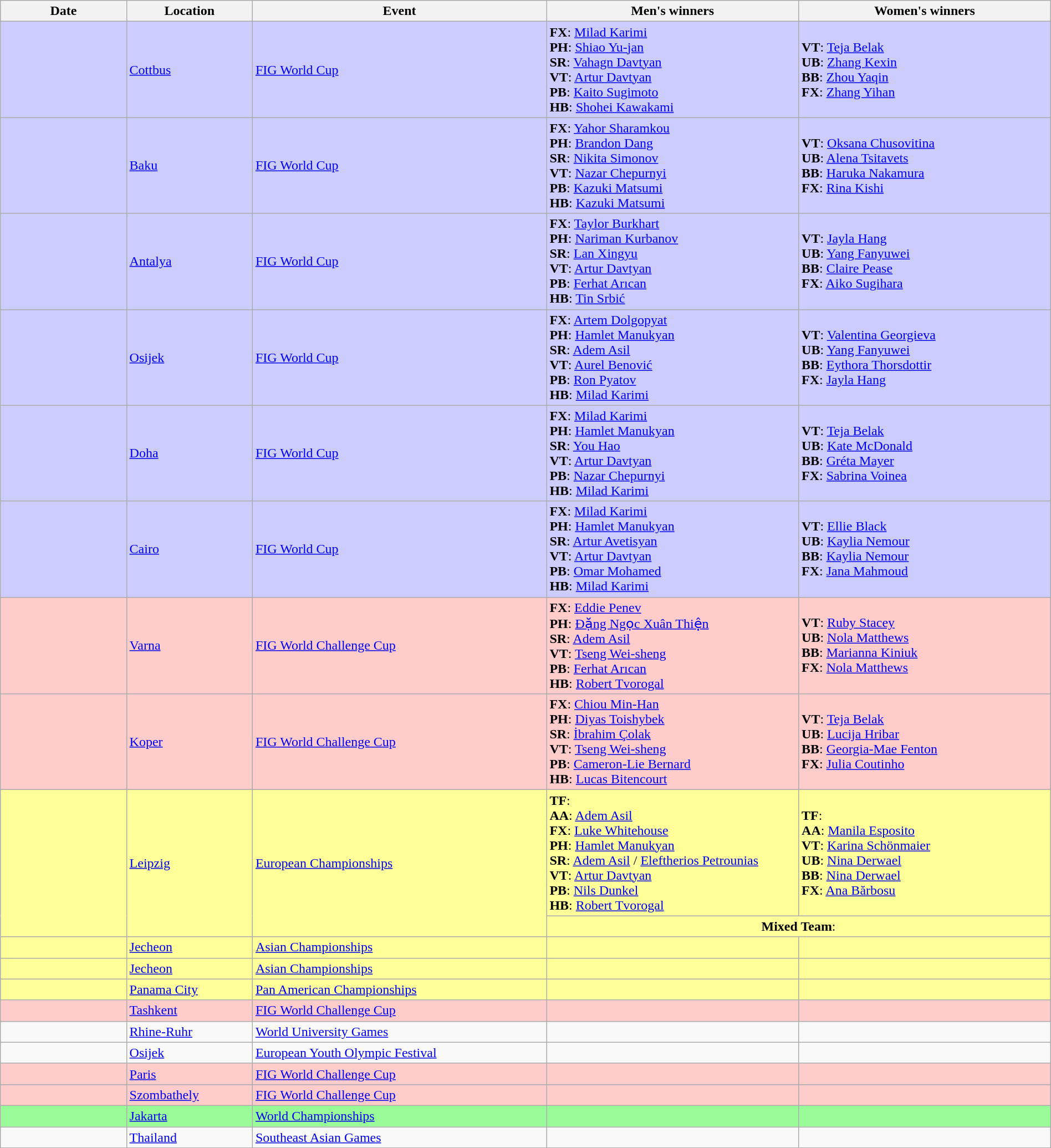<table class="wikitable sortable" style="width:100%;">
<tr>
<th style="text-align:center; width:12%;">Date</th>
<th style="text-align:center; width:12%;">Location</th>
<th style="text-align:center; width:28%;">Event</th>
<th style="text-align:center; width:24%;">Men's winners</th>
<th style="text-align:center; width:24%;">Women's winners</th>
</tr>
<tr bgcolor="#CCCCFF">
<td></td>
<td> <a href='#'>Cottbus</a></td>
<td><a href='#'>FIG World Cup</a></td>
<td><strong>FX</strong>:  <a href='#'>Milad Karimi</a> <br><strong>PH</strong>:  <a href='#'>Shiao Yu-jan</a> <br><strong>SR</strong>:  <a href='#'>Vahagn Davtyan</a> <br><strong>VT</strong>:  <a href='#'>Artur Davtyan</a> <br><strong>PB</strong>:  <a href='#'>Kaito Sugimoto</a> <br><strong>HB</strong>:  <a href='#'>Shohei Kawakami</a></td>
<td><strong>VT</strong>:  <a href='#'>Teja Belak</a> <br><strong>UB</strong>:  <a href='#'>Zhang Kexin</a> <br><strong>BB</strong>:  <a href='#'>Zhou Yaqin</a> <br><strong>FX</strong>:  <a href='#'>Zhang Yihan</a></td>
</tr>
<tr bgcolor="#CCCCFF">
<td></td>
<td> <a href='#'>Baku</a></td>
<td><a href='#'>FIG World Cup</a></td>
<td><strong>FX</strong>:  <a href='#'>Yahor Sharamkou</a><br><strong>PH</strong>:  <a href='#'>Brandon Dang</a><br><strong>SR</strong>:  <a href='#'>Nikita Simonov</a><br><strong>VT</strong>:  <a href='#'>Nazar Chepurnyi</a><br><strong>PB</strong>:  <a href='#'>Kazuki Matsumi</a><br><strong>HB</strong>:  <a href='#'>Kazuki Matsumi</a></td>
<td><strong>VT</strong>:  <a href='#'>Oksana Chusovitina</a><br><strong>UB</strong>:  <a href='#'>Alena Tsitavets</a><br><strong>BB</strong>:  <a href='#'>Haruka Nakamura</a><br><strong>FX</strong>:  <a href='#'>Rina Kishi</a></td>
</tr>
<tr bgcolor="#CCCCFF">
<td></td>
<td> <a href='#'>Antalya</a></td>
<td><a href='#'>FIG World Cup</a></td>
<td><strong>FX</strong>:  <a href='#'>Taylor Burkhart</a><br><strong>PH</strong>:  <a href='#'>Nariman Kurbanov</a><br><strong>SR</strong>:  <a href='#'>Lan Xingyu</a><br><strong>VT</strong>:  <a href='#'>Artur Davtyan</a><br><strong>PB</strong>:  <a href='#'>Ferhat Arıcan</a><br><strong>HB</strong>:  <a href='#'>Tin Srbić</a></td>
<td><strong>VT</strong>:  <a href='#'>Jayla Hang</a><br><strong>UB</strong>:  <a href='#'>Yang Fanyuwei</a><br><strong>BB</strong>:  <a href='#'>Claire Pease</a><br><strong>FX</strong>:  <a href='#'>Aiko Sugihara</a></td>
</tr>
<tr bgcolor="#CCCCFF">
<td></td>
<td> <a href='#'>Osijek</a></td>
<td><a href='#'>FIG World Cup</a></td>
<td><strong>FX</strong>:  <a href='#'>Artem Dolgopyat</a><br><strong>PH</strong>:  <a href='#'>Hamlet Manukyan</a><br><strong>SR</strong>:  <a href='#'>Adem Asil</a><br><strong>VT</strong>:  <a href='#'>Aurel Benović</a><br><strong>PB</strong>:  <a href='#'>Ron Pyatov</a><br><strong>HB</strong>:  <a href='#'>Milad Karimi</a></td>
<td><strong>VT</strong>:  <a href='#'>Valentina Georgieva</a><br><strong>UB</strong>:  <a href='#'>Yang Fanyuwei</a><br><strong>BB</strong>:  <a href='#'>Eythora Thorsdottir</a><br><strong>FX</strong>:  <a href='#'>Jayla Hang</a></td>
</tr>
<tr bgcolor="#CCCCFF">
<td></td>
<td> <a href='#'>Doha</a></td>
<td><a href='#'>FIG World Cup</a></td>
<td><strong>FX</strong>:  <a href='#'>Milad Karimi</a><br><strong>PH</strong>:  <a href='#'>Hamlet Manukyan</a><br><strong>SR</strong>:  <a href='#'>You Hao</a><br><strong>VT</strong>:  <a href='#'>Artur Davtyan</a><br><strong>PB</strong>:  <a href='#'>Nazar Chepurnyi</a><br><strong>HB</strong>:  <a href='#'>Milad Karimi</a></td>
<td><strong>VT</strong>:  <a href='#'>Teja Belak</a><br><strong>UB</strong>:  <a href='#'>Kate McDonald</a><br><strong>BB</strong>:  <a href='#'>Gréta Mayer</a><br><strong>FX</strong>:  <a href='#'>Sabrina Voinea</a></td>
</tr>
<tr bgcolor="#CCCCFF">
<td></td>
<td> <a href='#'>Cairo</a></td>
<td><a href='#'>FIG World Cup</a></td>
<td><strong>FX</strong>:  <a href='#'>Milad Karimi</a><br><strong>PH</strong>:  <a href='#'>Hamlet Manukyan</a><br><strong>SR</strong>:  <a href='#'>Artur Avetisyan</a><br><strong>VT</strong>:  <a href='#'>Artur Davtyan</a><br><strong>PB</strong>:  <a href='#'>Omar Mohamed</a><br><strong>HB</strong>:  <a href='#'>Milad Karimi</a></td>
<td><strong>VT</strong>:  <a href='#'>Ellie Black</a><br><strong>UB</strong>:  <a href='#'>Kaylia Nemour</a><br><strong>BB</strong>:  <a href='#'>Kaylia Nemour</a><br><strong>FX</strong>:  <a href='#'>Jana Mahmoud</a></td>
</tr>
<tr bgcolor="FFCCCC">
<td></td>
<td> <a href='#'>Varna</a></td>
<td><a href='#'>FIG World Challenge Cup</a></td>
<td><strong>FX</strong>:  <a href='#'>Eddie Penev</a><br><strong>PH</strong>:  <a href='#'>Đặng Ngọc Xuân Thiện</a><br><strong>SR</strong>:  <a href='#'>Adem Asil</a><br><strong>VT</strong>:  <a href='#'>Tseng Wei-sheng</a><br><strong>PB</strong>:  <a href='#'>Ferhat Arıcan</a><br><strong>HB</strong>:  <a href='#'>Robert Tvorogal</a></td>
<td><strong>VT</strong>:  <a href='#'>Ruby Stacey</a><br><strong>UB</strong>:  <a href='#'>Nola Matthews</a><br><strong>BB</strong>:  <a href='#'>Marianna Kiniuk</a><br><strong>FX</strong>:  <a href='#'>Nola Matthews</a></td>
</tr>
<tr bgcolor="FFCCCC">
<td></td>
<td> <a href='#'>Koper</a></td>
<td><a href='#'>FIG World Challenge Cup</a></td>
<td><strong>FX</strong>:  <a href='#'>Chiou Min-Han</a><br><strong>PH</strong>:  <a href='#'>Diyas Toishybek</a><br><strong>SR</strong>:  <a href='#'>İbrahim Çolak</a><br><strong>VT</strong>:  <a href='#'>Tseng Wei-sheng</a><br><strong>PB</strong>:  <a href='#'>Cameron-Lie Bernard</a><br><strong>HB</strong>:  <a href='#'>Lucas Bitencourt</a></td>
<td><strong>VT</strong>:  <a href='#'>Teja Belak</a><br><strong>UB</strong>:  <a href='#'>Lucija Hribar</a><br><strong>BB</strong>:  <a href='#'>Georgia-Mae Fenton</a><br><strong>FX</strong>:  <a href='#'>Julia Coutinho</a></td>
</tr>
<tr bgcolor="FFFF99">
<td rowspan="2"></td>
<td rowspan="2"> <a href='#'>Leipzig</a></td>
<td rowspan="2"><a href='#'>European Championships</a></td>
<td><strong>TF</strong>: <br><strong>AA</strong>:  <a href='#'>Adem Asil</a><br><strong>FX</strong>:  <a href='#'>Luke Whitehouse</a><br><strong>PH</strong>:  <a href='#'>Hamlet Manukyan</a><br><strong>SR</strong>:  <a href='#'>Adem Asil</a> /  <a href='#'>Eleftherios Petrounias</a><br><strong>VT</strong>:  <a href='#'>Artur Davtyan</a><br><strong>PB</strong>:  <a href='#'>Nils Dunkel</a><br><strong>HB</strong>:  <a href='#'>Robert Tvorogal</a></td>
<td><strong>TF</strong>: <br><strong>AA</strong>:  <a href='#'>Manila Esposito</a><br><strong>VT</strong>:  <a href='#'>Karina Schönmaier</a><br><strong>UB</strong>:  <a href='#'>Nina Derwael</a><br><strong>BB</strong>:  <a href='#'>Nina Derwael</a><br><strong>FX</strong>:  <a href='#'>Ana Bărbosu</a></td>
</tr>
<tr bgcolor="FFFF99">
<td colspan="2" align="center"><strong>Mixed Team</strong>: </td>
</tr>
<tr bgcolor="FFFF99">
<td></td>
<td> <a href='#'>Jecheon</a></td>
<td><a href='#'>Asian Championships</a></td>
<td></td>
<td></td>
</tr>
<tr bgcolor="FFFF99">
<td></td>
<td> <a href='#'>Jecheon</a></td>
<td><a href='#'>Asian Championships</a></td>
<td></td>
<td></td>
</tr>
<tr bgcolor="FFFF99">
<td></td>
<td> <a href='#'>Panama City</a></td>
<td><a href='#'>Pan American Championships</a></td>
<td></td>
<td></td>
</tr>
<tr bgcolor="FFCCCC">
<td></td>
<td> <a href='#'>Tashkent</a></td>
<td><a href='#'>FIG World Challenge Cup</a></td>
<td></td>
<td></td>
</tr>
<tr>
<td></td>
<td> <a href='#'>Rhine-Ruhr</a></td>
<td><a href='#'>World University Games</a></td>
<td></td>
<td></td>
</tr>
<tr>
<td></td>
<td> <a href='#'>Osijek</a></td>
<td><a href='#'>European Youth Olympic Festival</a></td>
<td></td>
<td></td>
</tr>
<tr bgcolor="FFCCCC">
<td></td>
<td> <a href='#'>Paris</a></td>
<td><a href='#'>FIG World Challenge Cup</a></td>
<td></td>
<td></td>
</tr>
<tr bgcolor="FFCCCC">
<td></td>
<td> <a href='#'>Szombathely</a></td>
<td><a href='#'>FIG World Challenge Cup</a></td>
<td></td>
<td></td>
</tr>
<tr bgcolor="98FB98">
<td></td>
<td> <a href='#'>Jakarta</a></td>
<td><a href='#'>World Championships</a></td>
<td></td>
<td></td>
</tr>
<tr>
<td></td>
<td> <a href='#'>Thailand</a></td>
<td><a href='#'>Southeast Asian Games</a></td>
<td></td>
<td></td>
</tr>
</table>
